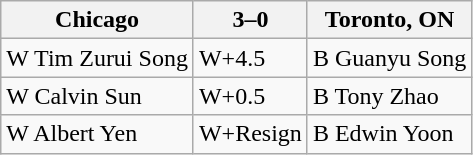<table class="wikitable">
<tr>
<th>Chicago</th>
<th>3–0</th>
<th>Toronto, ON</th>
</tr>
<tr>
<td>W Tim Zurui Song</td>
<td>W+4.5</td>
<td>B Guanyu Song</td>
</tr>
<tr>
<td>W Calvin Sun</td>
<td>W+0.5</td>
<td>B Tony Zhao</td>
</tr>
<tr>
<td>W Albert Yen</td>
<td>W+Resign</td>
<td>B Edwin Yoon</td>
</tr>
</table>
